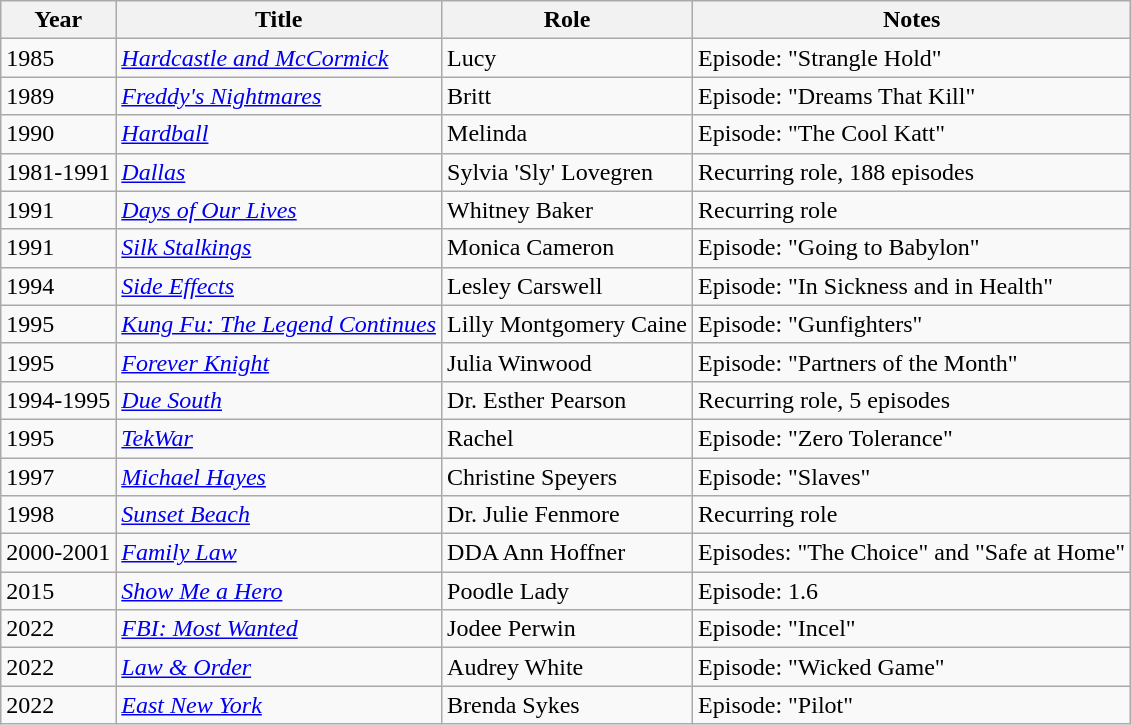<table class="wikitable sortable">
<tr>
<th>Year</th>
<th>Title</th>
<th>Role</th>
<th class="unsortable">Notes</th>
</tr>
<tr>
<td>1985</td>
<td><em><a href='#'>Hardcastle and McCormick</a></em></td>
<td>Lucy</td>
<td>Episode: "Strangle Hold"</td>
</tr>
<tr>
<td>1989</td>
<td><em><a href='#'>Freddy's Nightmares</a></em></td>
<td>Britt</td>
<td>Episode: "Dreams That Kill"</td>
</tr>
<tr>
<td>1990</td>
<td><em><a href='#'>Hardball</a></em></td>
<td>Melinda</td>
<td>Episode: "The Cool Katt"</td>
</tr>
<tr>
<td>1981-1991</td>
<td><em><a href='#'>Dallas</a></em></td>
<td>Sylvia 'Sly' Lovegren</td>
<td>Recurring role, 188 episodes</td>
</tr>
<tr>
<td>1991</td>
<td><em><a href='#'>Days of Our Lives</a></em></td>
<td>Whitney Baker</td>
<td>Recurring role</td>
</tr>
<tr>
<td>1991</td>
<td><em><a href='#'>Silk Stalkings</a></em></td>
<td>Monica Cameron</td>
<td>Episode: "Going to Babylon"</td>
</tr>
<tr>
<td>1994</td>
<td><em><a href='#'>Side Effects</a></em></td>
<td>Lesley Carswell</td>
<td>Episode: "In Sickness and in Health"</td>
</tr>
<tr>
<td>1995</td>
<td><em><a href='#'>Kung Fu: The Legend Continues</a></em></td>
<td>Lilly Montgomery Caine</td>
<td>Episode: "Gunfighters"</td>
</tr>
<tr>
<td>1995</td>
<td><em><a href='#'>Forever Knight</a></em></td>
<td>Julia Winwood</td>
<td>Episode: "Partners of the Month"</td>
</tr>
<tr>
<td>1994-1995</td>
<td><em><a href='#'>Due South</a></em></td>
<td>Dr. Esther Pearson</td>
<td>Recurring role, 5 episodes</td>
</tr>
<tr>
<td>1995</td>
<td><em><a href='#'>TekWar</a></em></td>
<td>Rachel</td>
<td>Episode: "Zero Tolerance"</td>
</tr>
<tr>
<td>1997</td>
<td><em><a href='#'>Michael Hayes</a></em></td>
<td>Christine Speyers</td>
<td>Episode: "Slaves"</td>
</tr>
<tr>
<td>1998</td>
<td><em><a href='#'>Sunset Beach</a></em></td>
<td>Dr. Julie Fenmore</td>
<td>Recurring role</td>
</tr>
<tr>
<td>2000-2001</td>
<td><em><a href='#'>Family Law</a></em></td>
<td>DDA Ann Hoffner</td>
<td>Episodes: "The Choice" and "Safe at Home"</td>
</tr>
<tr>
<td>2015</td>
<td><em><a href='#'>Show Me a Hero</a></em></td>
<td>Poodle Lady</td>
<td>Episode: 1.6</td>
</tr>
<tr>
<td>2022</td>
<td><em><a href='#'>FBI: Most Wanted</a></em></td>
<td>Jodee Perwin</td>
<td>Episode: "Incel"</td>
</tr>
<tr>
<td>2022</td>
<td><em><a href='#'>Law & Order</a></em></td>
<td>Audrey White</td>
<td>Episode: "Wicked Game"</td>
</tr>
<tr>
<td>2022</td>
<td><em><a href='#'>East New York</a></em></td>
<td>Brenda Sykes</td>
<td>Episode: "Pilot"</td>
</tr>
</table>
